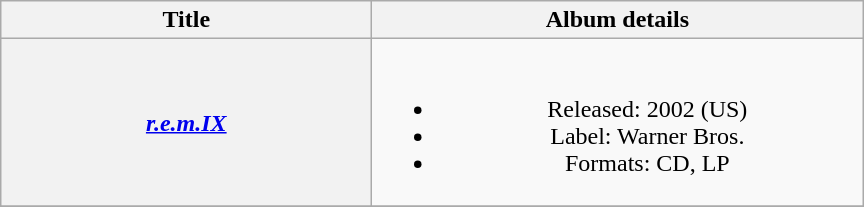<table class="wikitable plainrowheaders" style="text-align:center;">
<tr>
<th scope="col" style="width:15em;">Title</th>
<th scope="col" style="width:20em;">Album details</th>
</tr>
<tr>
<th scope="row"><em><a href='#'>r.e.m.IX</a></em></th>
<td><br><ul><li>Released: 2002 <span>(US)</span></li><li>Label: Warner Bros.</li><li>Formats: CD, LP</li></ul></td>
</tr>
<tr>
</tr>
</table>
